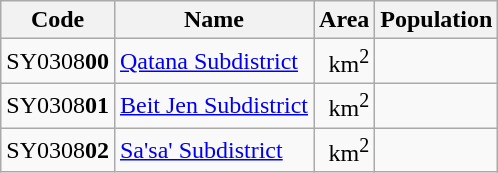<table class="wikitable sortable">
<tr>
<th>Code</th>
<th>Name</th>
<th>Area</th>
<th>Population</th>
</tr>
<tr>
<td>SY0308<strong>00</strong></td>
<td><a href='#'>Qatana Subdistrict</a></td>
<td align=right> km<sup>2</sup></td>
<td align="right"></td>
</tr>
<tr>
<td>SY0308<strong>01</strong></td>
<td><a href='#'>Beit Jen Subdistrict</a></td>
<td align="right"> km<sup>2</sup></td>
<td align="right"></td>
</tr>
<tr>
<td>SY0308<strong>02</strong></td>
<td><a href='#'>Sa'sa' Subdistrict</a></td>
<td align="right"> km<sup>2</sup></td>
<td align="right"></td>
</tr>
</table>
